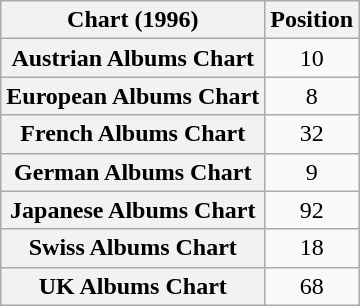<table class="wikitable sortable plainrowheaders" style="text-align:center">
<tr>
<th scope="col">Chart (1996)</th>
<th scope="col">Position</th>
</tr>
<tr>
<th scope="row">Austrian Albums Chart</th>
<td>10</td>
</tr>
<tr>
<th scope="row">European Albums Chart</th>
<td>8</td>
</tr>
<tr>
<th scope="row">French Albums Chart</th>
<td>32</td>
</tr>
<tr>
<th scope="row">German Albums Chart</th>
<td>9</td>
</tr>
<tr>
<th scope="row">Japanese Albums Chart</th>
<td>92</td>
</tr>
<tr>
<th scope="row">Swiss Albums Chart</th>
<td>18</td>
</tr>
<tr>
<th scope="row">UK Albums Chart</th>
<td>68</td>
</tr>
</table>
